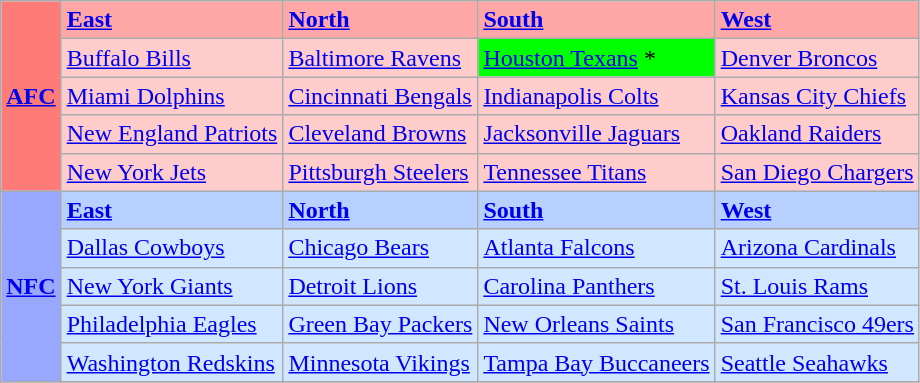<table class="wikitable">
<tr>
<th rowspan="5" style="background-color: #FF7B77;"><strong><a href='#'>AFC</a></strong></th>
<td style="background-color: #FFA7A7;"><strong><a href='#'>East</a></strong></td>
<td style="background-color: #FFA7A7;"><strong><a href='#'>North</a></strong></td>
<td style="background-color: #FFA7A7;"><strong><a href='#'>South</a></strong></td>
<td style="background-color: #FFA7A7;"><strong><a href='#'>West</a></strong></td>
</tr>
<tr>
<td style="background-color: #FFCCCC;"><a href='#'>Buffalo Bills</a></td>
<td style="background-color: #FFCCCC;"><a href='#'>Baltimore Ravens</a></td>
<td style="background-color: #00FF00;"><a href='#'>Houston Texans</a> *</td>
<td style="background-color: #FFCCCC;"><a href='#'>Denver Broncos</a></td>
</tr>
<tr>
<td style="background-color: #FFCCCC;"><a href='#'>Miami Dolphins</a></td>
<td style="background-color: #FFCCCC;"><a href='#'>Cincinnati Bengals</a></td>
<td style="background-color: #FFCCCC;"><a href='#'>Indianapolis Colts</a></td>
<td style="background-color: #FFCCCC;"><a href='#'>Kansas City Chiefs</a></td>
</tr>
<tr>
<td style="background-color: #FFCCCC;"><a href='#'>New England Patriots</a></td>
<td style="background-color: #FFCCCC;"><a href='#'>Cleveland Browns</a></td>
<td style="background-color: #FFCCCC;"><a href='#'>Jacksonville Jaguars</a></td>
<td style="background-color: #FFCCCC;"><a href='#'>Oakland Raiders</a></td>
</tr>
<tr>
<td style="background-color: #FFCCCC;"><a href='#'>New York Jets</a></td>
<td style="background-color: #FFCCCC;"><a href='#'>Pittsburgh Steelers</a></td>
<td style="background-color: #FFCCCC;"><a href='#'>Tennessee Titans</a></td>
<td style="background-color: #FFCCCC;"><a href='#'>San Diego Chargers</a></td>
</tr>
<tr>
<th rowspan="5" style="background-color: #99A8FF;"><strong><a href='#'>NFC</a></strong></th>
<td style="background-color: #B7D0FF;"><strong><a href='#'>East</a></strong></td>
<td style="background-color: #B7D0FF;"><strong><a href='#'>North</a></strong></td>
<td style="background-color: #B7D0FF;"><strong><a href='#'>South</a></strong></td>
<td style="background-color: #B7D0FF;"><strong><a href='#'>West</a></strong></td>
</tr>
<tr>
<td style="background-color: #D0E7FF;"><a href='#'>Dallas Cowboys</a></td>
<td style="background-color: #D0E7FF;"><a href='#'>Chicago Bears</a></td>
<td style="background-color: #D0E7FF;"><a href='#'>Atlanta Falcons</a></td>
<td style="background-color: #D0E7FF;"><a href='#'>Arizona Cardinals</a></td>
</tr>
<tr>
<td style="background-color: #D0E7FF;"><a href='#'>New York Giants</a></td>
<td style="background-color: #D0E7FF;"><a href='#'>Detroit Lions</a></td>
<td style="background-color: #D0E7FF;"><a href='#'>Carolina Panthers</a></td>
<td style="background-color: #D0E7FF;"><a href='#'>St. Louis Rams</a></td>
</tr>
<tr>
<td style="background-color: #D0E7FF;"><a href='#'>Philadelphia Eagles</a></td>
<td style="background-color: #D0E7FF;"><a href='#'>Green Bay Packers</a></td>
<td style="background-color: #D0E7FF;"><a href='#'>New Orleans Saints</a></td>
<td style="background-color: #D0E7FF;"><a href='#'>San Francisco 49ers</a></td>
</tr>
<tr>
<td style="background-color: #D0E7FF;"><a href='#'>Washington Redskins</a></td>
<td style="background-color: #D0E7FF;"><a href='#'>Minnesota Vikings</a></td>
<td style="background-color: #D0E7FF;"><a href='#'>Tampa Bay Buccaneers</a></td>
<td style="background-color: #D0E7FF;"><a href='#'>Seattle Seahawks</a></td>
</tr>
<tr>
</tr>
</table>
